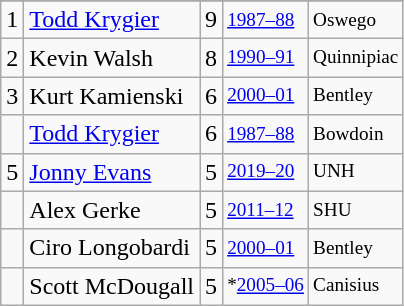<table class="wikitable">
<tr>
</tr>
<tr>
<td>1</td>
<td><a href='#'>Todd Krygier</a></td>
<td>9</td>
<td style="font-size:80%;"><a href='#'>1987–88</a></td>
<td style="font-size:80%;">Oswego</td>
</tr>
<tr>
<td>2</td>
<td>Kevin Walsh</td>
<td>8</td>
<td style="font-size:80%;"><a href='#'>1990–91</a></td>
<td style="font-size:80%;">Quinnipiac</td>
</tr>
<tr>
<td>3</td>
<td>Kurt Kamienski</td>
<td>6</td>
<td style="font-size:80%;"><a href='#'>2000–01</a></td>
<td style="font-size:80%;">Bentley</td>
</tr>
<tr>
<td></td>
<td><a href='#'>Todd Krygier</a></td>
<td>6</td>
<td style="font-size:80%;"><a href='#'>1987–88</a></td>
<td style="font-size:80%;">Bowdoin</td>
</tr>
<tr>
<td>5</td>
<td><a href='#'>Jonny Evans</a></td>
<td>5</td>
<td style="font-size:80%;"><a href='#'>2019–20</a></td>
<td style="font-size:80%;">UNH</td>
</tr>
<tr>
<td></td>
<td>Alex Gerke</td>
<td>5</td>
<td style="font-size:80%;"><a href='#'>2011–12</a></td>
<td style="font-size:80%;">SHU</td>
</tr>
<tr>
<td></td>
<td>Ciro Longobardi</td>
<td>5</td>
<td style="font-size:80%;"><a href='#'>2000–01</a></td>
<td style="font-size:80%;">Bentley</td>
</tr>
<tr>
<td></td>
<td>Scott McDougall</td>
<td>5</td>
<td style="font-size:80%;">*<a href='#'>2005–06</a></td>
<td style="font-size:80%;">Canisius</td>
</tr>
</table>
